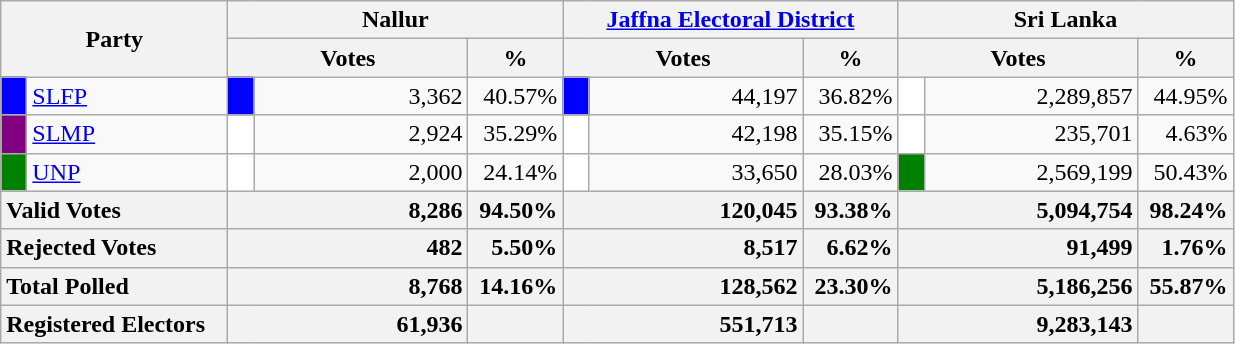<table class="wikitable">
<tr>
<th colspan="2" width="144px"rowspan="2">Party</th>
<th colspan="3" width="216px">Nallur</th>
<th colspan="3" width="216px"><a href='#'>Jaffna Electoral District</a></th>
<th colspan="3" width="216px">Sri Lanka</th>
</tr>
<tr>
<th colspan="2" width="144px">Votes</th>
<th>%</th>
<th colspan="2" width="144px">Votes</th>
<th>%</th>
<th colspan="2" width="144px">Votes</th>
<th>%</th>
</tr>
<tr>
<td style="background-color:blue;" width="10px"></td>
<td style="text-align:left;"><a href='#'>SLFP</a></td>
<td style="background-color:blue;" width="10px"></td>
<td style="text-align:right;">3,362</td>
<td style="text-align:right;">40.57%</td>
<td style="background-color:blue;" width="10px"></td>
<td style="text-align:right;">44,197</td>
<td style="text-align:right;">36.82%</td>
<td style="background-color:white;" width="10px"></td>
<td style="text-align:right;">2,289,857</td>
<td style="text-align:right;">44.95%</td>
</tr>
<tr>
<td style="background-color:purple;" width="10px"></td>
<td style="text-align:left;"><a href='#'>SLMP</a></td>
<td style="background-color:white;" width="10px"></td>
<td style="text-align:right;">2,924</td>
<td style="text-align:right;">35.29%</td>
<td style="background-color:white;" width="10px"></td>
<td style="text-align:right;">42,198</td>
<td style="text-align:right;">35.15%</td>
<td style="background-color:white;" width="10px"></td>
<td style="text-align:right;">235,701</td>
<td style="text-align:right;">4.63%</td>
</tr>
<tr>
<td style="background-color:green;" width="10px"></td>
<td style="text-align:left;"><a href='#'>UNP</a></td>
<td style="background-color:white;" width="10px"></td>
<td style="text-align:right;">2,000</td>
<td style="text-align:right;">24.14%</td>
<td style="background-color:white;" width="10px"></td>
<td style="text-align:right;">33,650</td>
<td style="text-align:right;">28.03%</td>
<td style="background-color:green;" width="10px"></td>
<td style="text-align:right;">2,569,199</td>
<td style="text-align:right;">50.43%</td>
</tr>
<tr>
<th colspan="2" width="144px"style="text-align:left;">Valid Votes</th>
<th style="text-align:right;"colspan="2" width="144px">8,286</th>
<th style="text-align:right;">94.50%</th>
<th style="text-align:right;"colspan="2" width="144px">120,045</th>
<th style="text-align:right;">93.38%</th>
<th style="text-align:right;"colspan="2" width="144px">5,094,754</th>
<th style="text-align:right;">98.24%</th>
</tr>
<tr>
<th colspan="2" width="144px"style="text-align:left;">Rejected Votes</th>
<th style="text-align:right;"colspan="2" width="144px">482</th>
<th style="text-align:right;">5.50%</th>
<th style="text-align:right;"colspan="2" width="144px">8,517</th>
<th style="text-align:right;">6.62%</th>
<th style="text-align:right;"colspan="2" width="144px">91,499</th>
<th style="text-align:right;">1.76%</th>
</tr>
<tr>
<th colspan="2" width="144px"style="text-align:left;">Total Polled</th>
<th style="text-align:right;"colspan="2" width="144px">8,768</th>
<th style="text-align:right;">14.16%</th>
<th style="text-align:right;"colspan="2" width="144px">128,562</th>
<th style="text-align:right;">23.30%</th>
<th style="text-align:right;"colspan="2" width="144px">5,186,256</th>
<th style="text-align:right;">55.87%</th>
</tr>
<tr>
<th colspan="2" width="144px"style="text-align:left;">Registered Electors</th>
<th style="text-align:right;"colspan="2" width="144px">61,936</th>
<th></th>
<th style="text-align:right;"colspan="2" width="144px">551,713</th>
<th></th>
<th style="text-align:right;"colspan="2" width="144px">9,283,143</th>
<th></th>
</tr>
</table>
